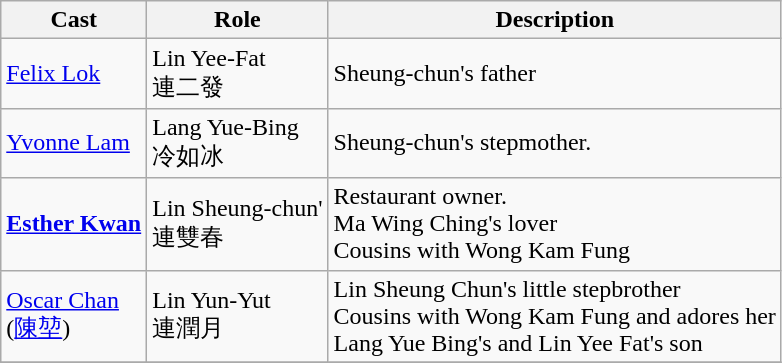<table class="wikitable">
<tr>
<th>Cast</th>
<th>Role</th>
<th>Description</th>
</tr>
<tr>
<td><a href='#'>Felix Lok</a></td>
<td>Lin Yee-Fat<br>連二發</td>
<td>Sheung-chun's father</td>
</tr>
<tr>
<td><a href='#'>Yvonne Lam</a></td>
<td>Lang Yue-Bing<br>冷如冰</td>
<td>Sheung-chun's stepmother.</td>
</tr>
<tr>
<td><strong><a href='#'>Esther Kwan</a></strong></td>
<td>Lin Sheung-chun'<br>連雙春</td>
<td>Restaurant owner. <br> Ma Wing Ching's lover <br> Cousins with Wong Kam Fung</td>
</tr>
<tr>
<td><a href='#'>Oscar Chan</a><br>(<a href='#'>陳堃</a>)</td>
<td>Lin Yun-Yut<br>連潤月</td>
<td>Lin Sheung Chun's little stepbrother <br> Cousins with Wong Kam Fung and adores her <br> Lang Yue Bing's and Lin Yee Fat's son</td>
</tr>
<tr>
</tr>
</table>
